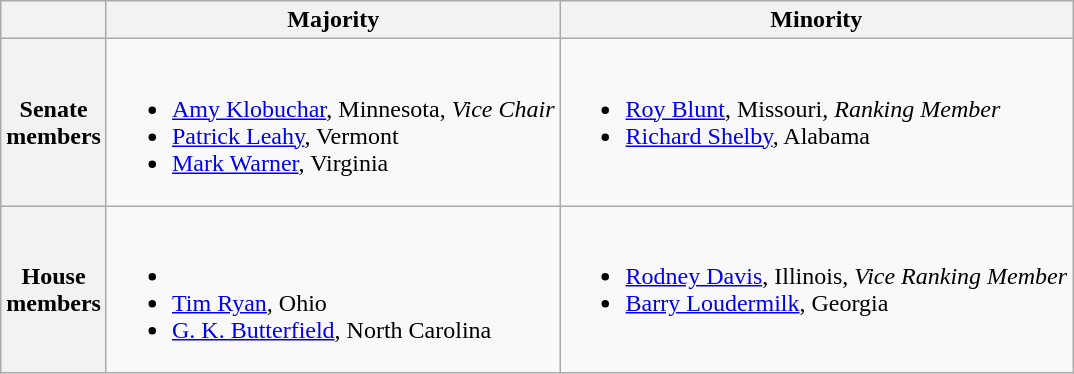<table class="wikitable">
<tr>
<th></th>
<th>Majority</th>
<th>Minority</th>
</tr>
<tr>
<th>Senate<br>members</th>
<td valign="top" ><br><ul><li><a href='#'>Amy Klobuchar</a>, Minnesota, <em>Vice Chair</em></li><li><a href='#'>Patrick Leahy</a>, Vermont</li><li><a href='#'>Mark Warner</a>, Virginia</li></ul></td>
<td valign="top" ><br><ul><li><a href='#'>Roy Blunt</a>, Missouri, <em>Ranking Member</em></li><li><a href='#'>Richard Shelby</a>, Alabama</li></ul></td>
</tr>
<tr>
<th>House<br>members</th>
<td valign="top" ><br><ul><li></li><li><a href='#'>Tim Ryan</a>, Ohio</li><li><a href='#'>G. K. Butterfield</a>, North Carolina</li></ul></td>
<td valign="top" ><br><ul><li><a href='#'>Rodney Davis</a>, Illinois, <em>Vice Ranking Member</em></li><li><a href='#'>Barry Loudermilk</a>, Georgia</li></ul></td>
</tr>
</table>
